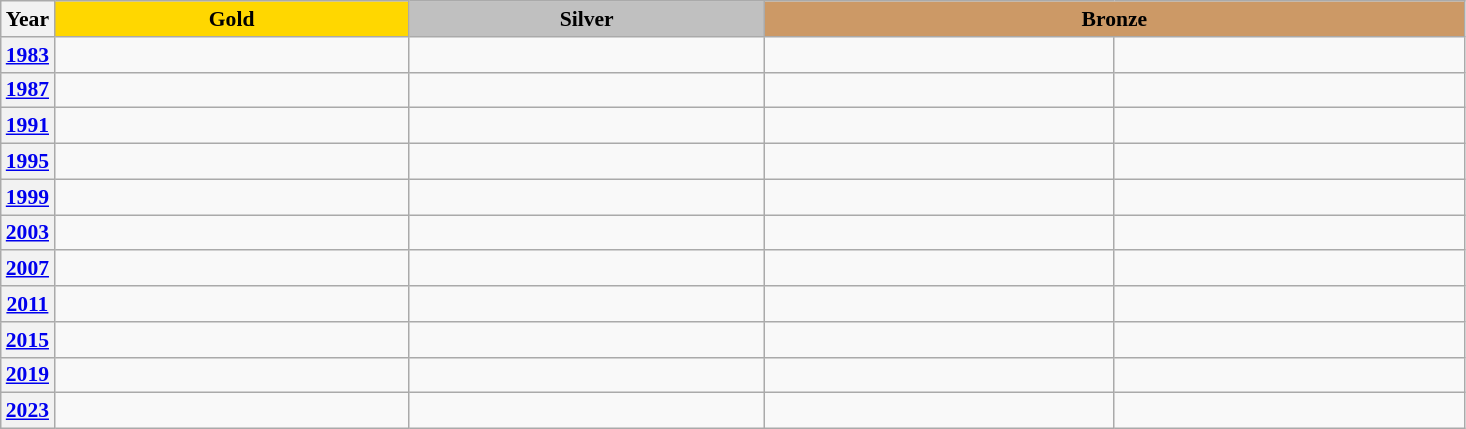<table class="wikitable" style="border-collapse: collapse; font-size: 90%;">
<tr align=center>
<th>Year</th>
<td bgcolor=gold width=230><strong>Gold</strong></td>
<td bgcolor=silver width=230><strong>Silver</strong></td>
<td bgcolor=cc9966 colspan=2 width=460><strong>Bronze</strong></td>
</tr>
<tr>
<th align=center><a href='#'>1983</a></th>
<td></td>
<td></td>
<td></td>
<td></td>
</tr>
<tr>
<th align=center><a href='#'>1987</a></th>
<td></td>
<td></td>
<td></td>
<td></td>
</tr>
<tr>
<th align=center><a href='#'>1991</a></th>
<td></td>
<td></td>
<td></td>
<td></td>
</tr>
<tr>
<th align=center><a href='#'>1995</a></th>
<td></td>
<td></td>
<td></td>
<td></td>
</tr>
<tr>
<th align=center><a href='#'>1999</a></th>
<td></td>
<td></td>
<td></td>
<td></td>
</tr>
<tr>
<th align=center><a href='#'>2003</a></th>
<td></td>
<td></td>
<td></td>
<td></td>
</tr>
<tr>
<th align=center><a href='#'>2007</a></th>
<td></td>
<td></td>
<td></td>
<td></td>
</tr>
<tr>
<th align=center><a href='#'>2011</a></th>
<td></td>
<td></td>
<td></td>
<td></td>
</tr>
<tr>
<th align=center><a href='#'>2015</a></th>
<td></td>
<td></td>
<td></td>
<td></td>
</tr>
<tr>
<th align=center><a href='#'>2019</a></th>
<td></td>
<td></td>
<td></td>
<td></td>
</tr>
<tr>
<th align=center><a href='#'>2023</a></th>
<td></td>
<td></td>
<td></td>
<td></td>
</tr>
</table>
